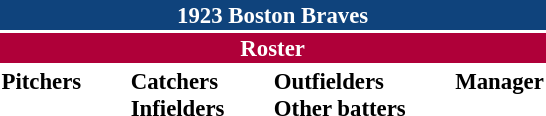<table class="toccolours" style="font-size: 95%;">
<tr>
<th colspan="10" style="background-color: #0f437c; color: #FFFFFF; text-align: center;">1923 Boston Braves</th>
</tr>
<tr>
<td colspan="10" style="background-color:#af0039; color: white; text-align: center;"><strong>Roster</strong></td>
</tr>
<tr>
<td valign="top"><strong>Pitchers</strong><br>










</td>
<td width="25px"></td>
<td valign="top"><strong>Catchers</strong><br>




<strong>Infielders</strong>







</td>
<td width="25px"></td>
<td valign="top"><strong>Outfielders</strong><br>






<strong>Other batters</strong>
</td>
<td width="25px"></td>
<td valign="top"><strong>Manager</strong><br></td>
</tr>
</table>
